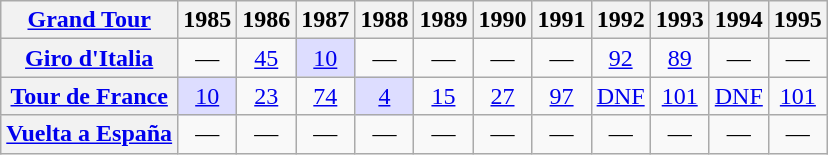<table class="wikitable plainrowheaders">
<tr>
<th scope="col"><a href='#'>Grand Tour</a></th>
<th scope="col">1985</th>
<th scope="col">1986</th>
<th scope="col">1987</th>
<th scope="col">1988</th>
<th scope="col">1989</th>
<th scope="col">1990</th>
<th scope="col">1991</th>
<th scope="col">1992</th>
<th scope="col">1993</th>
<th scope="col">1994</th>
<th scope="col">1995</th>
</tr>
<tr style="text-align:center;">
<th scope="row"> <a href='#'>Giro d'Italia</a></th>
<td>—</td>
<td><a href='#'>45</a></td>
<td align="center" style="background:#ddddff;"><a href='#'>10</a></td>
<td>—</td>
<td>—</td>
<td>—</td>
<td>—</td>
<td><a href='#'>92</a></td>
<td><a href='#'>89</a></td>
<td>—</td>
<td>—</td>
</tr>
<tr style="text-align:center;">
<th scope="row"> <a href='#'>Tour de France</a></th>
<td align="center" style="background:#ddddff;"><a href='#'>10</a></td>
<td><a href='#'>23</a></td>
<td><a href='#'>74</a></td>
<td align="center" style="background:#ddddff;"><a href='#'>4</a></td>
<td><a href='#'>15</a></td>
<td><a href='#'>27</a></td>
<td><a href='#'>97</a></td>
<td><a href='#'>DNF</a></td>
<td><a href='#'>101</a></td>
<td><a href='#'>DNF</a></td>
<td><a href='#'>101</a></td>
</tr>
<tr style="text-align:center;">
<th scope="row"> <a href='#'>Vuelta a España</a></th>
<td>—</td>
<td>—</td>
<td>—</td>
<td>—</td>
<td>—</td>
<td>—</td>
<td>—</td>
<td>—</td>
<td>—</td>
<td>—</td>
<td>—</td>
</tr>
</table>
